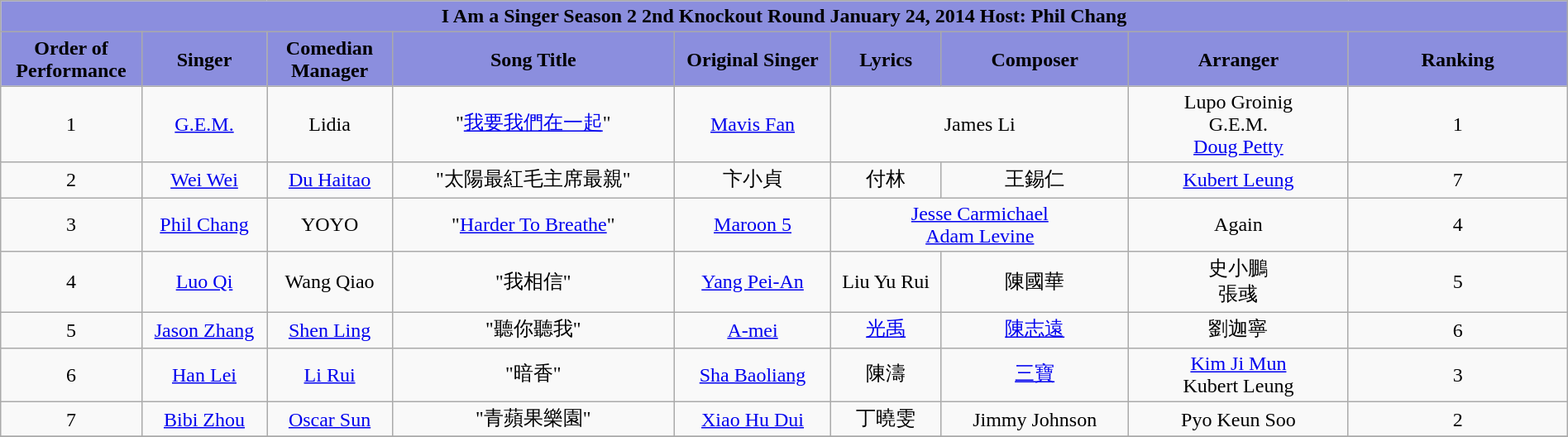<table class="wikitable sortable mw-collapsible" width="100%" style="text-align:center">
<tr align=center style="background:#8B8EDE">
<td colspan="10"><div><strong>I Am a Singer Season 2 2nd Knockout Round January 24, 2014 Host: Phil Chang</strong></div></td>
</tr>
<tr align=center style="background:#8B8EDE">
<td style="width:9%"><strong>Order of Performance</strong></td>
<td style="width:8%"><strong>Singer</strong></td>
<td style="width:8%"><strong>Comedian Manager</strong></td>
<td style="width:18%"><strong>Song Title</strong></td>
<td style="width:10%"><strong>Original Singer</strong></td>
<td style=width:10%"><strong>Lyrics</strong></td>
<td style="width:12%"><strong>Composer</strong></td>
<td style="width:14%"><strong>Arranger</strong></td>
<td style="width:14%"><strong>Ranking</strong></td>
</tr>
<tr>
<td>1</td>
<td><a href='#'>G.E.M.</a></td>
<td>Lidia</td>
<td>"<a href='#'>我要我們在一起</a>"</td>
<td><a href='#'>Mavis Fan</a></td>
<td colspan="2">James Li</td>
<td>Lupo Groinig<br>G.E.M.<br><a href='#'>Doug Petty</a></td>
<td>1 </td>
</tr>
<tr>
<td>2</td>
<td><a href='#'>Wei Wei</a></td>
<td><a href='#'>Du Haitao</a></td>
<td>"太陽最紅毛主席最親"</td>
<td>卞小貞</td>
<td>付林</td>
<td>王錫仁</td>
<td><a href='#'>Kubert Leung</a></td>
<td>7</td>
</tr>
<tr>
<td>3</td>
<td><a href='#'>Phil Chang</a></td>
<td>YOYO</td>
<td>"<a href='#'>Harder To Breathe</a>"</td>
<td><a href='#'>Maroon 5</a></td>
<td colspan="2"><a href='#'>Jesse Carmichael</a><br><a href='#'>Adam Levine</a></td>
<td>Again</td>
<td>4 </td>
</tr>
<tr>
<td>4</td>
<td><a href='#'>Luo Qi</a></td>
<td>Wang Qiao</td>
<td>"我相信"</td>
<td><a href='#'>Yang Pei-An</a></td>
<td>Liu Yu Rui</td>
<td>陳國華</td>
<td>史小鵬<br>張彧</td>
<td>5 </td>
</tr>
<tr>
<td>5</td>
<td><a href='#'>Jason Zhang</a></td>
<td><a href='#'>Shen Ling</a></td>
<td>"聽你聽我"</td>
<td><a href='#'>A-mei</a></td>
<td><a href='#'>光禹</a></td>
<td><a href='#'>陳志遠</a></td>
<td>劉迦寧</td>
<td>6 </td>
</tr>
<tr>
<td>6</td>
<td><a href='#'>Han Lei</a></td>
<td><a href='#'>Li Rui</a></td>
<td>"暗香"</td>
<td><a href='#'>Sha Baoliang</a></td>
<td>陳濤</td>
<td><a href='#'>三寶</a></td>
<td><a href='#'>Kim Ji Mun</a><br>Kubert Leung</td>
<td>3 </td>
</tr>
<tr>
<td>7</td>
<td><a href='#'>Bibi Zhou</a></td>
<td><a href='#'>Oscar Sun</a></td>
<td>"青蘋果樂園"</td>
<td><a href='#'>Xiao Hu Dui</a></td>
<td>丁曉雯</td>
<td>Jimmy Johnson</td>
<td>Pyo Keun Soo</td>
<td>2 </td>
</tr>
<tr>
</tr>
</table>
